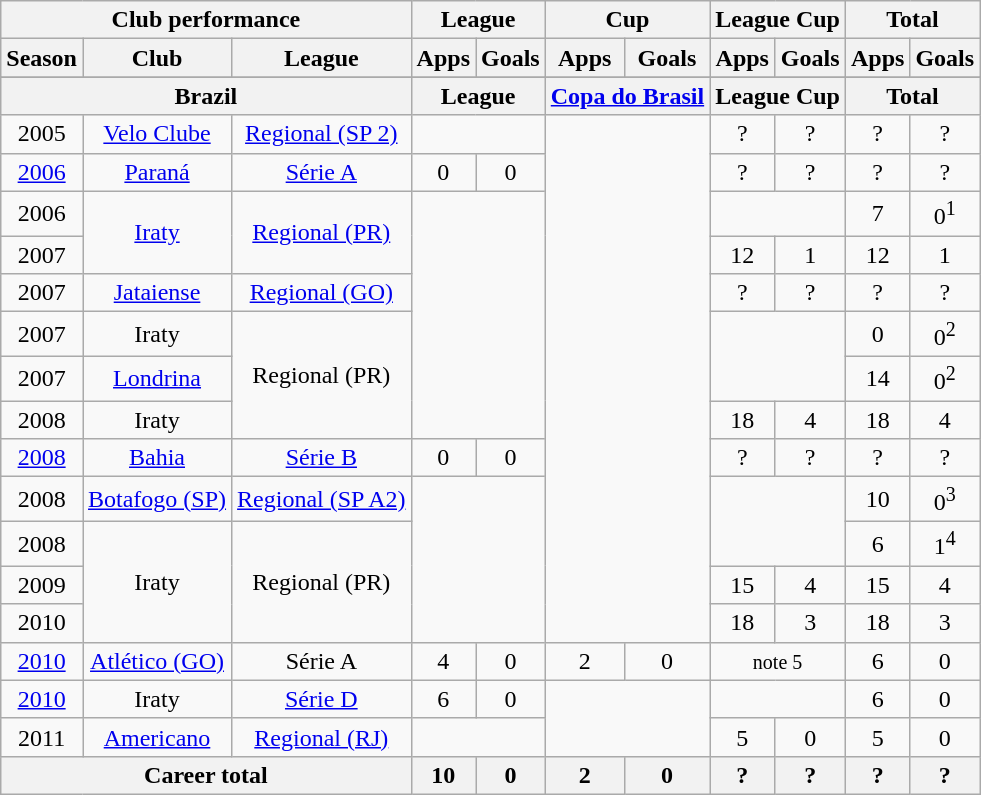<table class="wikitable" style="text-align:center">
<tr>
<th colspan=3>Club performance</th>
<th colspan=2>League</th>
<th colspan=2>Cup</th>
<th colspan=2>League Cup</th>
<th colspan=2>Total</th>
</tr>
<tr>
<th>Season</th>
<th>Club</th>
<th>League</th>
<th>Apps</th>
<th>Goals</th>
<th>Apps</th>
<th>Goals</th>
<th>Apps</th>
<th>Goals</th>
<th>Apps</th>
<th>Goals</th>
</tr>
<tr>
</tr>
<tr>
<th colspan=3>Brazil</th>
<th colspan=2>League</th>
<th colspan=2><a href='#'>Copa do Brasil</a></th>
<th colspan=2>League Cup</th>
<th colspan=2>Total</th>
</tr>
<tr>
<td>2005</td>
<td><a href='#'>Velo Clube</a></td>
<td><a href='#'>Regional (SP 2)</a></td>
<td colspan=2></td>
<td rowspan=13 colspan=2></td>
<td>?</td>
<td>?</td>
<td>?</td>
<td>?</td>
</tr>
<tr>
<td><a href='#'>2006</a></td>
<td><a href='#'>Paraná</a></td>
<td><a href='#'>Série A</a></td>
<td>0</td>
<td>0</td>
<td>?</td>
<td>?</td>
<td>?</td>
<td>?</td>
</tr>
<tr>
<td>2006</td>
<td rowspan=2><a href='#'>Iraty</a></td>
<td rowspan=2><a href='#'>Regional (PR)</a></td>
<td rowspan=6 colspan=2></td>
<td colspan=2></td>
<td>7</td>
<td>0<sup>1</sup></td>
</tr>
<tr>
<td>2007</td>
<td>12</td>
<td>1</td>
<td>12</td>
<td>1</td>
</tr>
<tr>
<td>2007</td>
<td><a href='#'>Jataiense</a></td>
<td><a href='#'>Regional (GO)</a></td>
<td>?</td>
<td>?</td>
<td>?</td>
<td>?</td>
</tr>
<tr>
<td>2007</td>
<td>Iraty</td>
<td rowspan=3>Regional (PR)</td>
<td rowspan=2 colspan=2></td>
<td>0</td>
<td>0<sup>2</sup></td>
</tr>
<tr>
<td>2007</td>
<td><a href='#'>Londrina</a></td>
<td>14</td>
<td>0<sup>2</sup></td>
</tr>
<tr>
<td>2008</td>
<td>Iraty</td>
<td>18</td>
<td>4</td>
<td>18</td>
<td>4</td>
</tr>
<tr>
<td><a href='#'>2008</a></td>
<td><a href='#'>Bahia</a></td>
<td><a href='#'>Série B</a></td>
<td>0</td>
<td>0</td>
<td>?</td>
<td>?</td>
<td>?</td>
<td>?</td>
</tr>
<tr>
<td>2008</td>
<td><a href='#'>Botafogo (SP)</a></td>
<td><a href='#'>Regional (SP A2)</a></td>
<td rowspan=4 colspan=2></td>
<td rowspan=2 colspan=2></td>
<td>10</td>
<td>0<sup>3</sup></td>
</tr>
<tr>
<td>2008</td>
<td rowspan=3>Iraty</td>
<td rowspan=3>Regional (PR)</td>
<td>6</td>
<td>1<sup>4</sup></td>
</tr>
<tr>
<td>2009</td>
<td>15</td>
<td>4</td>
<td>15</td>
<td>4</td>
</tr>
<tr>
<td>2010</td>
<td>18</td>
<td>3</td>
<td>18</td>
<td>3</td>
</tr>
<tr>
<td><a href='#'>2010</a></td>
<td><a href='#'>Atlético (GO)</a></td>
<td>Série A</td>
<td>4</td>
<td>0</td>
<td>2</td>
<td>0</td>
<td colspan=2><small>note 5</small></td>
<td>6</td>
<td>0</td>
</tr>
<tr>
<td><a href='#'>2010</a></td>
<td>Iraty</td>
<td><a href='#'>Série D</a></td>
<td>6</td>
<td>0</td>
<td rowspan=2 colspan=2></td>
<td colspan=2></td>
<td>6</td>
<td>0</td>
</tr>
<tr>
<td>2011</td>
<td><a href='#'>Americano</a></td>
<td><a href='#'>Regional (RJ)</a></td>
<td colspan=2></td>
<td>5</td>
<td>0</td>
<td>5</td>
<td>0</td>
</tr>
<tr>
<th colspan=3>Career total</th>
<th>10</th>
<th>0</th>
<th>2</th>
<th>0</th>
<th>?</th>
<th>?</th>
<th>?</th>
<th>?</th>
</tr>
</table>
